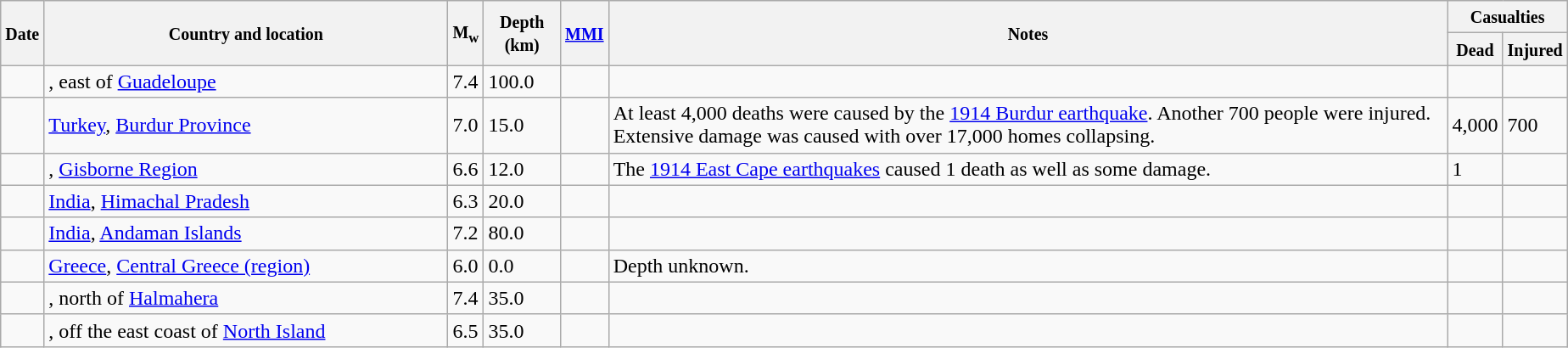<table class="wikitable sortable sort-under" style="border:1px black; margin-left:1em;">
<tr>
<th rowspan="2"><small>Date</small></th>
<th rowspan="2" style="width: 310px"><small>Country and location</small></th>
<th rowspan="2"><small>M<sub>w</sub></small></th>
<th rowspan="2"><small>Depth (km)</small></th>
<th rowspan="2"><small><a href='#'>MMI</a></small></th>
<th rowspan="2" class="unsortable"><small>Notes</small></th>
<th colspan="2"><small>Casualties</small></th>
</tr>
<tr>
<th><small>Dead</small></th>
<th><small>Injured</small></th>
</tr>
<tr>
<td></td>
<td>, east of <a href='#'>Guadeloupe</a></td>
<td>7.4</td>
<td>100.0</td>
<td></td>
<td></td>
<td></td>
<td></td>
</tr>
<tr>
<td></td>
<td> <a href='#'>Turkey</a>, <a href='#'>Burdur Province</a></td>
<td>7.0</td>
<td>15.0</td>
<td></td>
<td>At least 4,000 deaths were caused by the <a href='#'>1914 Burdur earthquake</a>. Another 700 people were injured. Extensive damage was caused with over 17,000 homes collapsing.</td>
<td>4,000</td>
<td>700</td>
</tr>
<tr>
<td></td>
<td>, <a href='#'>Gisborne Region</a></td>
<td>6.6</td>
<td>12.0</td>
<td></td>
<td>The <a href='#'>1914 East Cape earthquakes</a> caused 1 death as well as some damage.</td>
<td>1</td>
<td></td>
</tr>
<tr>
<td></td>
<td> <a href='#'>India</a>, <a href='#'>Himachal Pradesh</a></td>
<td>6.3</td>
<td>20.0</td>
<td></td>
<td></td>
<td></td>
<td></td>
</tr>
<tr>
<td></td>
<td> <a href='#'>India</a>, <a href='#'>Andaman Islands</a></td>
<td>7.2</td>
<td>80.0</td>
<td></td>
<td></td>
<td></td>
<td></td>
</tr>
<tr>
<td></td>
<td> <a href='#'>Greece</a>, <a href='#'>Central Greece (region)</a></td>
<td>6.0</td>
<td>0.0</td>
<td></td>
<td>Depth unknown.</td>
<td></td>
<td></td>
</tr>
<tr>
<td></td>
<td>, north of <a href='#'>Halmahera</a></td>
<td>7.4</td>
<td>35.0</td>
<td></td>
<td></td>
<td></td>
<td></td>
</tr>
<tr>
<td></td>
<td>, off the east coast of <a href='#'>North Island</a></td>
<td>6.5</td>
<td>35.0</td>
<td></td>
<td></td>
<td></td>
<td></td>
</tr>
</table>
